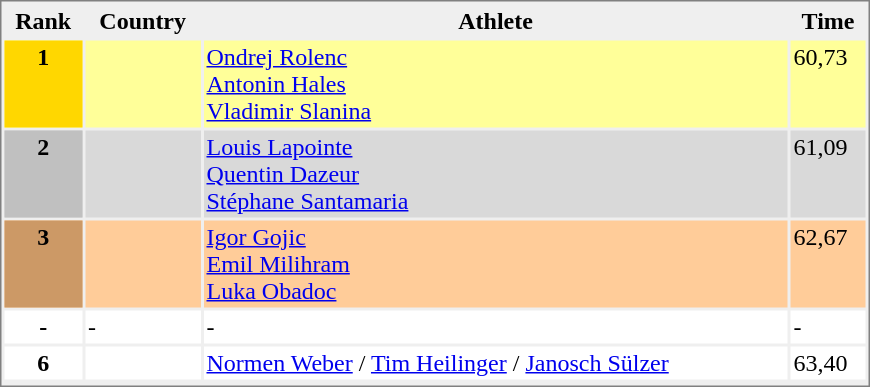<table style="border-style:solid; border-width:1px; border-color:#808080; background-color:#EFEFEF;" cellpadding="2" cellspacing="2" width="580">
<tr>
<th>Rank</th>
<th>Country</th>
<th>Athlete</th>
<th>Time</th>
</tr>
<tr align="center" bgcolor="#FFFF99" valign="top">
<th style="background:#ffd700;">1</th>
<td align="left"></td>
<td align="left"><a href='#'>Ondrej Rolenc</a><br><a href='#'>Antonin Hales</a><br><a href='#'>Vladimir Slanina</a></td>
<td align="left">60,73</td>
</tr>
<tr align="center" bgcolor="#D9D9D9" valign="top">
<th style="background:#c0c0c0;">2</th>
<td align="left"></td>
<td align="left"><a href='#'>Louis Lapointe</a><br><a href='#'>Quentin Dazeur</a><br><a href='#'>Stéphane Santamaria</a></td>
<td align="left">61,09</td>
</tr>
<tr align="center" bgcolor="#FFCC99" valign="top">
<th style="background:#cc9966;">3</th>
<td align="left"></td>
<td align="left"><a href='#'>Igor Gojic</a><br><a href='#'>Emil Milihram</a><br><a href='#'>Luka Obadoc</a></td>
<td align="left">62,67</td>
</tr>
<tr align="center" bgcolor="#FFFFFF" valign="top">
<th>-</th>
<td align="left">-</td>
<td align="left">-</td>
<td align="left">-</td>
</tr>
<tr align="center" bgcolor="#FFFFFF" valign="top">
<th>6</th>
<td align="left"></td>
<td align="left"><a href='#'>Normen Weber</a> / <a href='#'>Tim Heilinger</a> / <a href='#'>Janosch Sülzer</a></td>
<td align="left">63,40</td>
</tr>
<tr align="center" bgcolor="#FFFFFF" valign="top">
</tr>
</table>
